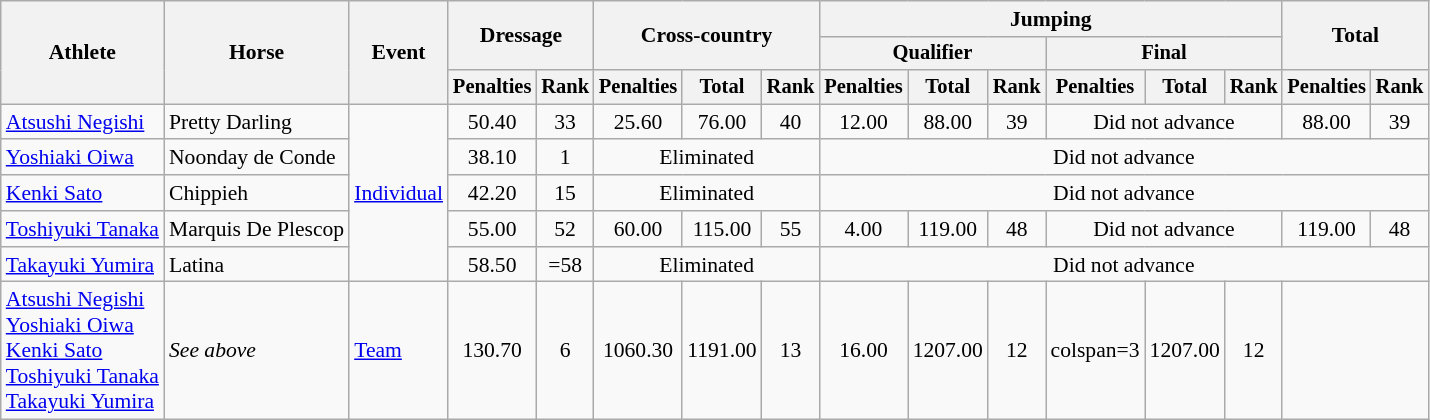<table class=wikitable style="font-size:90%">
<tr>
<th rowspan="3">Athlete</th>
<th rowspan="3">Horse</th>
<th rowspan="3">Event</th>
<th colspan="2" rowspan="2">Dressage</th>
<th colspan="3" rowspan="2">Cross-country</th>
<th colspan="6">Jumping</th>
<th colspan="2" rowspan="2">Total</th>
</tr>
<tr style="font-size:95%">
<th colspan="3">Qualifier</th>
<th colspan="3">Final</th>
</tr>
<tr style="font-size:95%">
<th>Penalties</th>
<th>Rank</th>
<th>Penalties</th>
<th>Total</th>
<th>Rank</th>
<th>Penalties</th>
<th>Total</th>
<th>Rank</th>
<th>Penalties</th>
<th>Total</th>
<th>Rank</th>
<th>Penalties</th>
<th>Rank</th>
</tr>
<tr align=center>
<td align=left><a href='#'>Atsushi Negishi</a></td>
<td align=left>Pretty Darling</td>
<td align=left rowspan=5><a href='#'>Individual</a></td>
<td>50.40</td>
<td>33</td>
<td>25.60</td>
<td>76.00</td>
<td>40</td>
<td>12.00</td>
<td>88.00</td>
<td>39</td>
<td colspan=3>Did not advance</td>
<td>88.00</td>
<td>39</td>
</tr>
<tr align=center>
<td align=left><a href='#'>Yoshiaki Oiwa</a></td>
<td align=left>Noonday de Conde</td>
<td>38.10</td>
<td>1</td>
<td colspan=3>Eliminated</td>
<td colspan=8>Did not advance</td>
</tr>
<tr align=center>
<td align=left><a href='#'>Kenki Sato</a></td>
<td align=left>Chippieh</td>
<td>42.20</td>
<td>15</td>
<td colspan=3>Eliminated</td>
<td colspan=8>Did not advance</td>
</tr>
<tr align=center>
<td align=left><a href='#'>Toshiyuki Tanaka</a></td>
<td align=left>Marquis De Plescop</td>
<td>55.00</td>
<td>52</td>
<td>60.00</td>
<td>115.00</td>
<td>55</td>
<td>4.00</td>
<td>119.00</td>
<td>48</td>
<td colspan=3>Did not advance</td>
<td>119.00</td>
<td>48</td>
</tr>
<tr align=center>
<td align=left><a href='#'>Takayuki Yumira</a></td>
<td align=left>Latina</td>
<td>58.50</td>
<td>=58</td>
<td colspan=3>Eliminated</td>
<td colspan=8>Did not advance</td>
</tr>
<tr align=center>
<td align=left><a href='#'>Atsushi Negishi</a><br><a href='#'>Yoshiaki Oiwa</a><br><a href='#'>Kenki Sato</a><br><a href='#'>Toshiyuki Tanaka</a><br><a href='#'>Takayuki Yumira</a></td>
<td align=left><em>See above</em></td>
<td align=left><a href='#'>Team</a></td>
<td>130.70</td>
<td>6</td>
<td>1060.30</td>
<td>1191.00</td>
<td>13</td>
<td>16.00</td>
<td>1207.00</td>
<td>12</td>
<td>colspan=3 </td>
<td>1207.00</td>
<td>12</td>
</tr>
</table>
